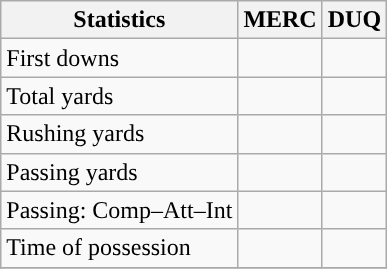<table class="wikitable" style="float: left;">
<tr>
<th>Statistics</th>
<th>MERC</th>
<th>DUQ</th>
</tr>
<tr>
<td>First downs</td>
<td></td>
<td></td>
</tr>
<tr>
<td>Total yards</td>
<td></td>
<td></td>
</tr>
<tr>
<td>Rushing yards</td>
<td></td>
<td></td>
</tr>
<tr>
<td>Passing yards</td>
<td></td>
<td></td>
</tr>
<tr>
<td>Passing: Comp–Att–Int</td>
<td></td>
<td></td>
</tr>
<tr>
<td>Time of possession</td>
<td></td>
<td></td>
</tr>
<tr>
</tr>
</table>
